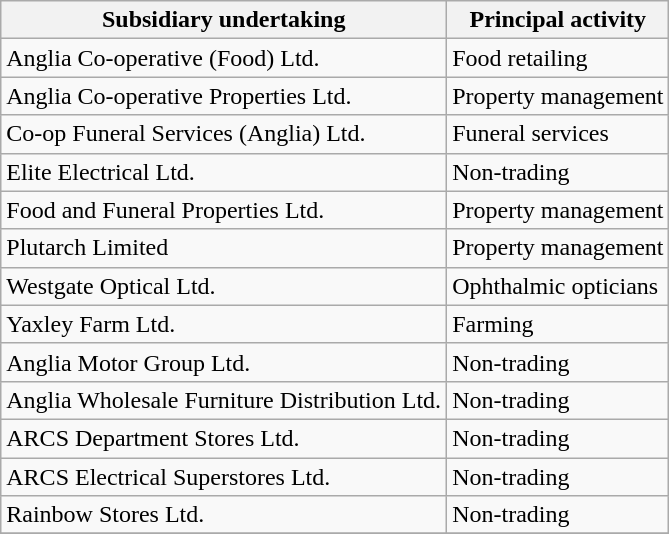<table class="wikitable" style="text-align:left">
<tr>
<th>Subsidiary undertaking</th>
<th>Principal activity</th>
</tr>
<tr>
<td>Anglia Co-operative (Food) Ltd.</td>
<td>Food retailing</td>
</tr>
<tr>
<td>Anglia Co-operative Properties Ltd.</td>
<td>Property management</td>
</tr>
<tr>
<td>Co-op Funeral Services (Anglia) Ltd.</td>
<td>Funeral services</td>
</tr>
<tr>
<td>Elite Electrical Ltd.</td>
<td>Non-trading</td>
</tr>
<tr>
<td>Food and Funeral Properties Ltd.</td>
<td>Property management</td>
</tr>
<tr>
<td>Plutarch Limited</td>
<td>Property management</td>
</tr>
<tr>
<td>Westgate Optical Ltd.</td>
<td>Ophthalmic opticians</td>
</tr>
<tr>
<td>Yaxley Farm Ltd.</td>
<td>Farming</td>
</tr>
<tr>
<td>Anglia Motor Group Ltd.</td>
<td>Non-trading</td>
</tr>
<tr>
<td>Anglia Wholesale Furniture Distribution Ltd.</td>
<td>Non-trading</td>
</tr>
<tr>
<td>ARCS Department Stores Ltd.</td>
<td>Non-trading</td>
</tr>
<tr>
<td>ARCS Electrical Superstores Ltd.</td>
<td>Non-trading</td>
</tr>
<tr>
<td>Rainbow Stores Ltd.</td>
<td>Non-trading</td>
</tr>
<tr>
</tr>
</table>
